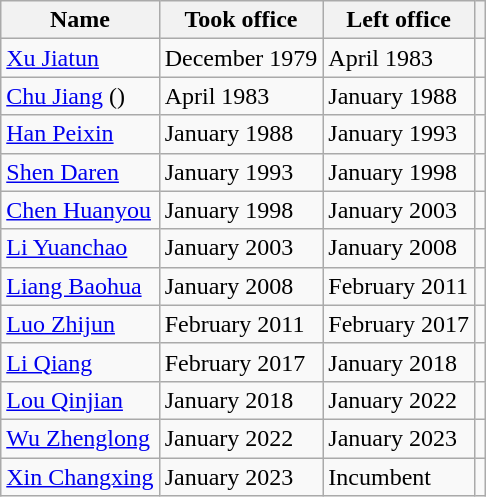<table class="wikitable">
<tr>
<th>Name</th>
<th>Took office</th>
<th>Left office</th>
<th></th>
</tr>
<tr>
<td><a href='#'>Xu Jiatun</a></td>
<td>December 1979</td>
<td>April 1983</td>
<td></td>
</tr>
<tr>
<td><a href='#'>Chu Jiang</a> ()</td>
<td>April 1983</td>
<td>January 1988</td>
<td></td>
</tr>
<tr>
<td><a href='#'>Han Peixin</a></td>
<td>January 1988</td>
<td>January 1993</td>
<td></td>
</tr>
<tr>
<td><a href='#'>Shen Daren</a></td>
<td>January 1993</td>
<td>January 1998</td>
<td></td>
</tr>
<tr>
<td><a href='#'>Chen Huanyou</a></td>
<td>January 1998</td>
<td>January 2003</td>
<td></td>
</tr>
<tr>
<td><a href='#'>Li Yuanchao</a></td>
<td>January 2003</td>
<td>January 2008</td>
<td></td>
</tr>
<tr>
<td><a href='#'>Liang Baohua</a></td>
<td>January 2008</td>
<td>February 2011</td>
<td></td>
</tr>
<tr>
<td><a href='#'>Luo Zhijun</a></td>
<td>February 2011</td>
<td>February 2017</td>
<td></td>
</tr>
<tr>
<td><a href='#'>Li Qiang</a></td>
<td>February 2017</td>
<td>January 2018</td>
<td></td>
</tr>
<tr>
<td><a href='#'>Lou Qinjian</a></td>
<td>January 2018</td>
<td>January 2022</td>
<td></td>
</tr>
<tr>
<td><a href='#'>Wu Zhenglong</a></td>
<td>January 2022</td>
<td>January 2023</td>
<td></td>
</tr>
<tr>
<td><a href='#'>Xin Changxing</a></td>
<td>January 2023</td>
<td>Incumbent</td>
<td></td>
</tr>
</table>
